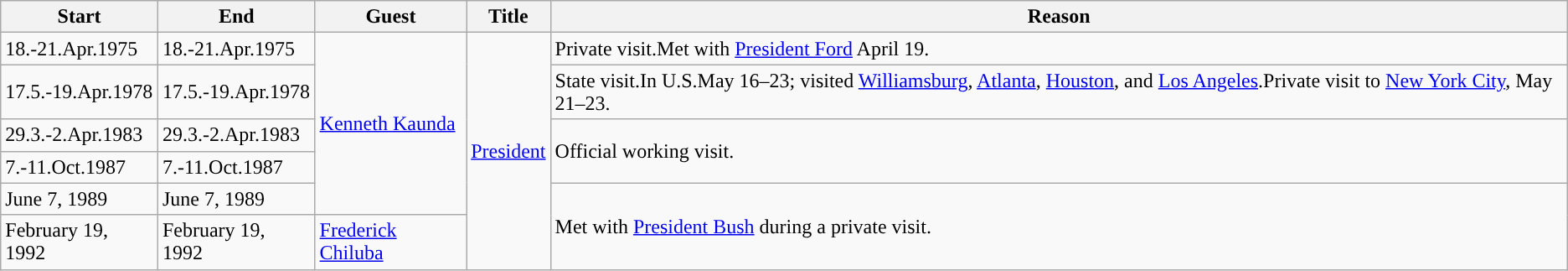<table class="wikitable sortable">
<tr>
<th>Start</th>
<th>End</th>
<th>Guest</th>
<th>Title</th>
<th>Reason</th>
</tr>
<tr>
<td>18.-21.Apr.1975</td>
<td>18.-21.Apr.1975</td>
<td rowspan=5><a href='#'>Kenneth Kaunda</a></td>
<td rowspan=6><a href='#'>President</a></td>
<td>Private visit.Met with <a href='#'>President Ford</a> April 19.</td>
</tr>
<tr>
<td>17.5.-19.Apr.1978</td>
<td>17.5.-19.Apr.1978</td>
<td>State visit.In U.S.May 16–23; visited <a href='#'>Williamsburg</a>, <a href='#'>Atlanta</a>, <a href='#'>Houston</a>, and <a href='#'>Los Angeles</a>.Private visit to <a href='#'>New York City</a>, May 21–23.</td>
</tr>
<tr>
<td>29.3.-2.Apr.1983</td>
<td>29.3.-2.Apr.1983</td>
<td rowspan=2>Official working visit.</td>
</tr>
<tr>
<td>7.-11.Oct.1987</td>
<td>7.-11.Oct.1987</td>
</tr>
<tr>
<td>June 7, 1989</td>
<td>June 7, 1989</td>
<td rowspan=2>Met with <a href='#'>President Bush</a> during a private visit.</td>
</tr>
<tr>
<td>February 19, 1992</td>
<td>February 19, 1992</td>
<td><a href='#'>Frederick Chiluba</a></td>
</tr>
</table>
